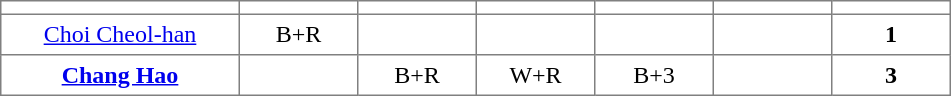<table class="toccolours" border="1" cellpadding="4" cellspacing="0" style="border-collapse: collapse; margin:0;">
<tr>
<th width=150></th>
<th width=70></th>
<th width=70></th>
<th width=70></th>
<th width=70></th>
<th width=70></th>
<th width=70></th>
</tr>
<tr align=center>
<td> <a href='#'>Choi Cheol-han</a></td>
<td>B+R</td>
<td></td>
<td></td>
<td></td>
<td></td>
<td><strong>1</strong></td>
</tr>
<tr align=center>
<td> <strong><a href='#'>Chang Hao</a></strong></td>
<td></td>
<td>B+R</td>
<td>W+R</td>
<td>B+3</td>
<td></td>
<td><strong>3</strong></td>
</tr>
</table>
